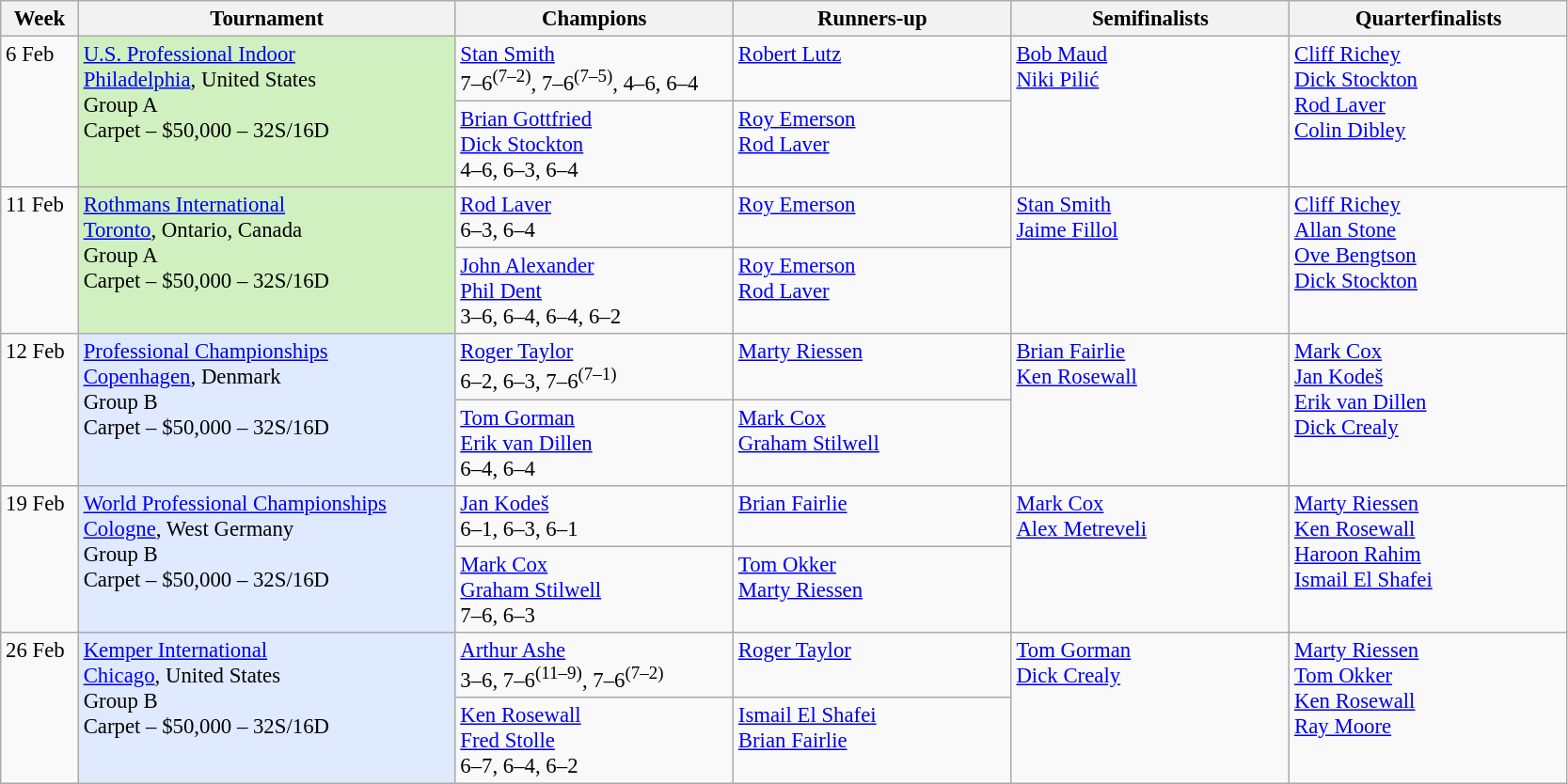<table class=wikitable style=font-size:95%>
<tr>
<th style="width:48px;">Week</th>
<th style="width:260px;">Tournament</th>
<th style="width:190px;">Champions</th>
<th style="width:190px;">Runners-up</th>
<th style="width:190px;">Semifinalists</th>
<th style="width:190px;">Quarterfinalists</th>
</tr>
<tr valign=top>
<td rowspan="2">6 Feb</td>
<td style="background:#d0f0c0;" rowspan="2"><a href='#'>U.S. Professional Indoor</a><br> <a href='#'>Philadelphia</a>, United States<br>Group A<br>Carpet – $50,000 – 32S/16D</td>
<td> <a href='#'>Stan Smith</a><br>7–6<sup>(7–2)</sup>, 7–6<sup>(7–5)</sup>, 4–6, 6–4</td>
<td> <a href='#'>Robert Lutz</a></td>
<td rowspan="2"> <a href='#'>Bob Maud</a> <br>  <a href='#'>Niki Pilić</a></td>
<td rowspan="2"> <a href='#'>Cliff Richey</a> <br>  <a href='#'>Dick Stockton</a> <br>  <a href='#'>Rod Laver</a> <br>  <a href='#'>Colin Dibley</a></td>
</tr>
<tr valign=top>
<td> <a href='#'>Brian Gottfried</a><br> <a href='#'>Dick Stockton</a><br>4–6, 6–3, 6–4</td>
<td> <a href='#'>Roy Emerson</a><br> <a href='#'>Rod Laver</a></td>
</tr>
<tr valign=top>
<td rowspan="2">11 Feb</td>
<td style="background:#d0f0c0;" rowspan="2"><a href='#'>Rothmans International</a><br> <a href='#'>Toronto</a>, Ontario, Canada<br>Group A<br>Carpet – $50,000 – 32S/16D</td>
<td> <a href='#'>Rod Laver</a><br>6–3, 6–4</td>
<td> <a href='#'>Roy Emerson</a></td>
<td rowspan="2"> <a href='#'>Stan Smith</a> <br>  <a href='#'>Jaime Fillol</a></td>
<td rowspan="2"> <a href='#'>Cliff Richey</a> <br>  <a href='#'>Allan Stone</a> <br>  <a href='#'>Ove Bengtson</a> <br>  <a href='#'>Dick Stockton</a></td>
</tr>
<tr valign=top>
<td> <a href='#'>John Alexander</a><br> <a href='#'>Phil Dent</a><br>3–6, 6–4, 6–4, 6–2</td>
<td> <a href='#'>Roy Emerson</a><br> <a href='#'>Rod Laver</a></td>
</tr>
<tr valign=top>
<td rowspan="2">12 Feb</td>
<td style="background:#DFE9FF;" rowspan="2"><a href='#'>Professional Championships</a><br> <a href='#'>Copenhagen</a>, Denmark<br>Group B<br>Carpet – $50,000 – 32S/16D</td>
<td> <a href='#'>Roger Taylor</a><br>6–2, 6–3, 7–6<sup>(7–1)</sup></td>
<td> <a href='#'>Marty Riessen</a></td>
<td rowspan="2"> <a href='#'>Brian Fairlie</a> <br>  <a href='#'>Ken Rosewall</a></td>
<td rowspan="2"> <a href='#'>Mark Cox</a> <br>  <a href='#'>Jan Kodeš</a> <br>  <a href='#'>Erik van Dillen</a> <br>  <a href='#'>Dick Crealy</a></td>
</tr>
<tr valign=top>
<td> <a href='#'>Tom Gorman</a><br> <a href='#'>Erik van Dillen</a><br>6–4, 6–4</td>
<td> <a href='#'>Mark Cox</a><br> <a href='#'>Graham Stilwell</a></td>
</tr>
<tr valign=top>
<td rowspan="2">19 Feb</td>
<td style="background:#DFE9FF;" rowspan="2"><a href='#'>World Professional Championships</a><br> <a href='#'>Cologne</a>, West Germany<br>Group B<br>Carpet – $50,000 – 32S/16D</td>
<td> <a href='#'>Jan Kodeš</a><br>6–1, 6–3, 6–1</td>
<td> <a href='#'>Brian Fairlie</a></td>
<td rowspan="2"> <a href='#'>Mark Cox</a> <br>  <a href='#'>Alex Metreveli</a></td>
<td rowspan="2"> <a href='#'>Marty Riessen</a> <br>  <a href='#'>Ken Rosewall</a> <br>  <a href='#'>Haroon Rahim</a> <br>  <a href='#'>Ismail El Shafei</a></td>
</tr>
<tr valign=top>
<td> <a href='#'>Mark Cox</a><br> <a href='#'>Graham Stilwell</a><br>7–6, 6–3</td>
<td> <a href='#'>Tom Okker</a><br> <a href='#'>Marty Riessen</a></td>
</tr>
<tr valign=top>
<td rowspan="2">26 Feb</td>
<td style="background:#DFE9FF;" rowspan="2"><a href='#'>Kemper International</a><br> <a href='#'>Chicago</a>, United States<br>Group B<br>Carpet – $50,000 – 32S/16D</td>
<td> <a href='#'>Arthur Ashe</a><br>3–6, 7–6<sup>(11–9)</sup>, 7–6<sup>(7–2)</sup></td>
<td> <a href='#'>Roger Taylor</a></td>
<td rowspan="2"> <a href='#'>Tom Gorman</a> <br>  <a href='#'>Dick Crealy</a></td>
<td rowspan="2"> <a href='#'>Marty Riessen</a> <br>  <a href='#'>Tom Okker</a> <br>  <a href='#'>Ken Rosewall</a> <br>  <a href='#'>Ray Moore</a></td>
</tr>
<tr valign=top>
<td> <a href='#'>Ken Rosewall</a><br> <a href='#'>Fred Stolle</a><br>6–7, 6–4, 6–2</td>
<td> <a href='#'>Ismail El Shafei</a><br> <a href='#'>Brian Fairlie</a></td>
</tr>
</table>
